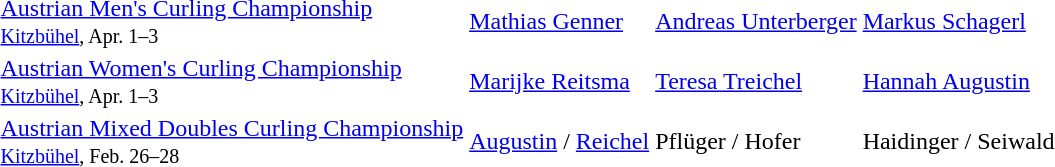<table>
<tr>
<td><a href='#'>Austrian Men's Curling Championship</a> <br> <small><a href='#'>Kitzbühel</a>, Apr. 1–3</small></td>
<td><a href='#'>Mathias Genner</a></td>
<td><a href='#'>Andreas Unterberger</a></td>
<td><a href='#'>Markus Schagerl</a></td>
</tr>
<tr>
<td><a href='#'>Austrian Women's Curling Championship</a> <br> <small><a href='#'>Kitzbühel</a>, Apr. 1–3</small></td>
<td><a href='#'>Marijke Reitsma</a></td>
<td><a href='#'>Teresa Treichel</a></td>
<td><a href='#'>Hannah Augustin</a></td>
</tr>
<tr>
<td><a href='#'>Austrian Mixed Doubles Curling Championship</a> <br> <small><a href='#'>Kitzbühel</a>, Feb. 26–28</small></td>
<td><a href='#'>Augustin</a> / <a href='#'>Reichel</a></td>
<td>Pflüger / Hofer</td>
<td>Haidinger / Seiwald</td>
</tr>
</table>
